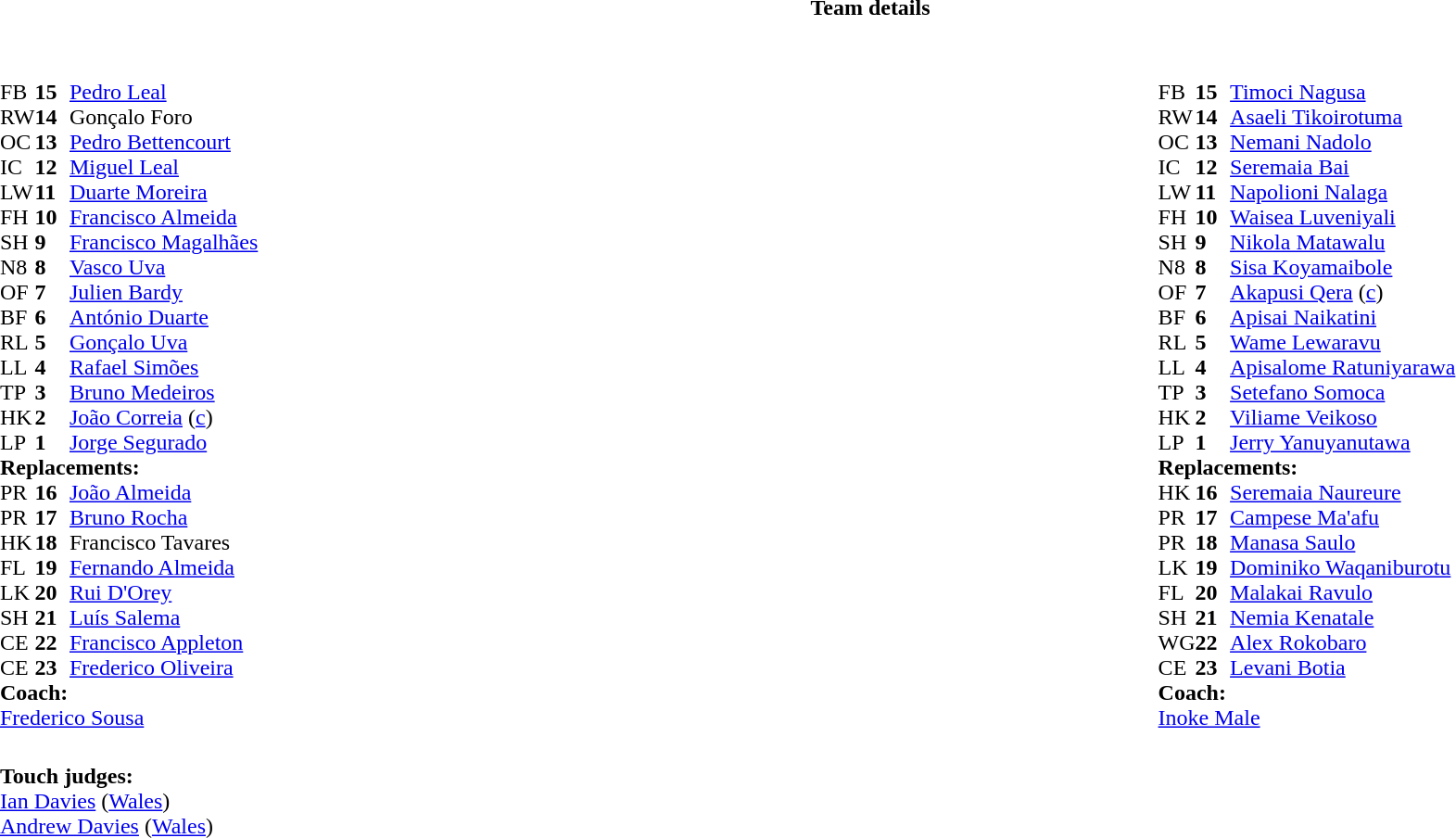<table border="0" width="100%" class="collapsible collapsed">
<tr>
<th>Team details</th>
</tr>
<tr>
<td><br><table width="100%">
<tr>
<td valign="top" width="50%"><br><table style="font-size: 100%" cellspacing="0" cellpadding="0">
<tr>
<th width="25"></th>
<th width="25"></th>
</tr>
<tr>
<td>FB</td>
<td><strong>15</strong></td>
<td><a href='#'>Pedro Leal</a></td>
</tr>
<tr>
<td>RW</td>
<td><strong>14</strong></td>
<td>Gonçalo Foro</td>
</tr>
<tr>
<td>OC</td>
<td><strong>13</strong></td>
<td><a href='#'>Pedro Bettencourt</a></td>
<td></td>
<td></td>
</tr>
<tr>
<td>IC</td>
<td><strong>12</strong></td>
<td><a href='#'>Miguel Leal</a></td>
</tr>
<tr>
<td>LW</td>
<td><strong>11</strong></td>
<td><a href='#'>Duarte Moreira</a></td>
<td></td>
<td></td>
</tr>
<tr>
<td>FH</td>
<td><strong>10</strong></td>
<td><a href='#'>Francisco Almeida</a></td>
<td></td>
<td></td>
</tr>
<tr>
<td>SH</td>
<td><strong>9</strong></td>
<td><a href='#'>Francisco Magalhães</a></td>
</tr>
<tr>
<td>N8</td>
<td><strong>8</strong></td>
<td><a href='#'>Vasco Uva</a></td>
</tr>
<tr>
<td>OF</td>
<td><strong>7</strong></td>
<td><a href='#'>Julien Bardy</a></td>
<td></td>
<td></td>
</tr>
<tr>
<td>BF</td>
<td><strong>6</strong></td>
<td><a href='#'>António Duarte</a></td>
<td></td>
<td></td>
</tr>
<tr>
<td>RL</td>
<td><strong>5</strong></td>
<td><a href='#'>Gonçalo Uva</a></td>
</tr>
<tr>
<td>LL</td>
<td><strong>4</strong></td>
<td><a href='#'>Rafael Simões</a></td>
</tr>
<tr>
<td>TP</td>
<td><strong>3</strong></td>
<td><a href='#'>Bruno Medeiros</a></td>
<td></td>
<td></td>
</tr>
<tr>
<td>HK</td>
<td><strong>2</strong></td>
<td><a href='#'>João Correia</a> (<a href='#'>c</a>)</td>
</tr>
<tr>
<td>LP</td>
<td><strong>1</strong></td>
<td><a href='#'>Jorge Segurado</a></td>
<td></td>
<td></td>
</tr>
<tr>
<td colspan=3><strong>Replacements:</strong></td>
</tr>
<tr>
<td>PR</td>
<td><strong>16</strong></td>
<td><a href='#'>João Almeida</a></td>
<td></td>
<td></td>
</tr>
<tr>
<td>PR</td>
<td><strong>17</strong></td>
<td><a href='#'>Bruno Rocha</a></td>
<td></td>
<td></td>
</tr>
<tr>
<td>HK</td>
<td><strong>18</strong></td>
<td>Francisco Tavares</td>
</tr>
<tr>
<td>FL</td>
<td><strong>19</strong></td>
<td><a href='#'>Fernando Almeida</a></td>
<td></td>
<td></td>
</tr>
<tr>
<td>LK</td>
<td><strong>20</strong></td>
<td><a href='#'>Rui D'Orey</a></td>
<td></td>
<td></td>
</tr>
<tr>
<td>SH</td>
<td><strong>21</strong></td>
<td><a href='#'>Luís Salema</a></td>
<td></td>
<td></td>
</tr>
<tr>
<td>CE</td>
<td><strong>22</strong></td>
<td><a href='#'>Francisco Appleton</a></td>
<td></td>
<td></td>
</tr>
<tr>
<td>CE</td>
<td><strong>23</strong></td>
<td><a href='#'>Frederico Oliveira</a></td>
<td></td>
<td></td>
</tr>
<tr>
<td colspan=3><strong>Coach:</strong></td>
</tr>
<tr>
<td colspan="4"> <a href='#'>Frederico Sousa</a></td>
</tr>
</table>
</td>
<td valign="top" width="50%"><br><table style="font-size: 100%" cellspacing="0" cellpadding="0" align="center">
<tr>
<th width="25"></th>
<th width="25"></th>
</tr>
<tr>
<td>FB</td>
<td><strong>15</strong></td>
<td><a href='#'>Timoci Nagusa</a></td>
<td></td>
</tr>
<tr>
<td>RW</td>
<td><strong>14</strong></td>
<td><a href='#'>Asaeli Tikoirotuma</a></td>
</tr>
<tr>
<td>OC</td>
<td><strong>13</strong></td>
<td><a href='#'>Nemani Nadolo</a></td>
<td></td>
<td></td>
</tr>
<tr>
<td>IC</td>
<td><strong>12</strong></td>
<td><a href='#'>Seremaia Bai</a></td>
</tr>
<tr>
<td>LW</td>
<td><strong>11</strong></td>
<td><a href='#'>Napolioni Nalaga</a></td>
<td></td>
<td></td>
</tr>
<tr>
<td>FH</td>
<td><strong>10</strong></td>
<td><a href='#'>Waisea Luveniyali</a></td>
<td></td>
<td></td>
</tr>
<tr>
<td>SH</td>
<td><strong>9</strong></td>
<td><a href='#'>Nikola Matawalu</a></td>
</tr>
<tr>
<td>N8</td>
<td><strong>8</strong></td>
<td><a href='#'>Sisa Koyamaibole</a></td>
<td></td>
<td></td>
</tr>
<tr>
<td>OF</td>
<td><strong>7</strong></td>
<td><a href='#'>Akapusi Qera</a> (<a href='#'>c</a>)</td>
</tr>
<tr>
<td>BF</td>
<td><strong>6</strong></td>
<td><a href='#'>Apisai Naikatini</a></td>
</tr>
<tr>
<td>RL</td>
<td><strong>5</strong></td>
<td><a href='#'>Wame Lewaravu</a></td>
</tr>
<tr>
<td>LL</td>
<td><strong>4</strong></td>
<td><a href='#'>Apisalome Ratuniyarawa</a></td>
<td></td>
<td></td>
</tr>
<tr>
<td>TP</td>
<td><strong>3</strong></td>
<td><a href='#'>Setefano Somoca</a></td>
<td></td>
<td></td>
</tr>
<tr>
<td>HK</td>
<td><strong>2</strong></td>
<td><a href='#'>Viliame Veikoso</a></td>
<td></td>
<td></td>
</tr>
<tr>
<td>LP</td>
<td><strong>1</strong></td>
<td><a href='#'>Jerry Yanuyanutawa</a></td>
<td></td>
<td></td>
</tr>
<tr>
<td colspan=3><strong>Replacements:</strong></td>
</tr>
<tr>
<td>HK</td>
<td><strong>16</strong></td>
<td><a href='#'>Seremaia Naureure</a></td>
<td></td>
<td></td>
</tr>
<tr>
<td>PR</td>
<td><strong>17</strong></td>
<td><a href='#'>Campese Ma'afu</a></td>
<td></td>
<td></td>
</tr>
<tr>
<td>PR</td>
<td><strong>18</strong></td>
<td><a href='#'>Manasa Saulo</a></td>
<td></td>
<td></td>
</tr>
<tr>
<td>LK</td>
<td><strong>19</strong></td>
<td><a href='#'>Dominiko Waqaniburotu</a></td>
<td></td>
<td></td>
</tr>
<tr>
<td>FL</td>
<td><strong>20</strong></td>
<td><a href='#'>Malakai Ravulo</a></td>
<td></td>
<td></td>
</tr>
<tr>
<td>SH</td>
<td><strong>21</strong></td>
<td><a href='#'>Nemia Kenatale</a></td>
<td></td>
<td></td>
</tr>
<tr>
<td>WG</td>
<td><strong>22</strong></td>
<td><a href='#'>Alex Rokobaro</a></td>
<td></td>
<td></td>
</tr>
<tr>
<td>CE</td>
<td><strong>23</strong></td>
<td><a href='#'>Levani Botia</a></td>
<td></td>
<td></td>
</tr>
<tr>
<td colspan=3><strong>Coach:</strong></td>
</tr>
<tr>
<td colspan="4"> <a href='#'>Inoke Male</a></td>
</tr>
</table>
</td>
</tr>
</table>
<table width=100% style="font-size: 100%">
<tr>
<td><br><strong>Touch judges:</strong>
<br><a href='#'>Ian Davies</a> (<a href='#'>Wales</a>)
<br><a href='#'>Andrew Davies</a> (<a href='#'>Wales</a>)</td>
</tr>
</table>
</td>
</tr>
</table>
